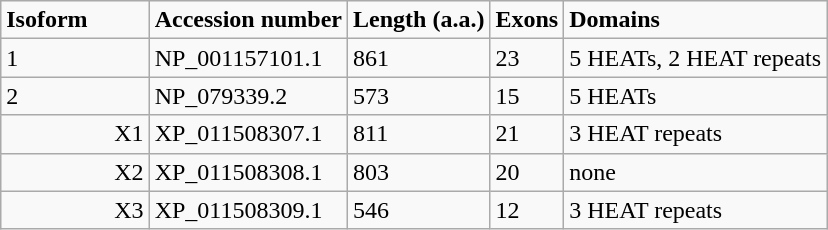<table class="wikitable sortable mw-collapsible mw-collapsed">
<tr>
<td><strong>Isoform</strong></td>
<td><strong>Accession number</strong></td>
<td><strong>Length (a.a.)</strong></td>
<td><strong>Exons</strong></td>
<td><strong>Domains</strong></td>
</tr>
<tr>
<td>1</td>
<td>NP_001157101.1</td>
<td>861</td>
<td>23</td>
<td>5 HEATs, 2 HEAT repeats</td>
</tr>
<tr>
<td>2</td>
<td>NP_079339.2</td>
<td>573</td>
<td>15</td>
<td>5 HEATs</td>
</tr>
<tr>
<td>                  X1</td>
<td>XP_011508307.1</td>
<td>811</td>
<td>21</td>
<td>3 HEAT repeats</td>
</tr>
<tr>
<td>                  X2</td>
<td>XP_011508308.1</td>
<td>803</td>
<td>20</td>
<td>none</td>
</tr>
<tr>
<td>                  X3</td>
<td>XP_011508309.1</td>
<td>546</td>
<td>12</td>
<td>3 HEAT repeats</td>
</tr>
</table>
